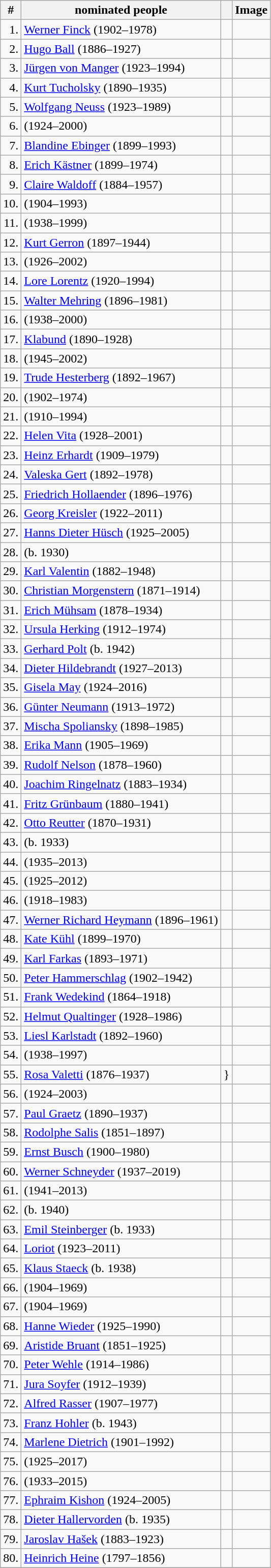<table class="wikitable sortable">
<tr>
<th>#</th>
<th>nominated people</th>
<th></th>
<th>Image</th>
</tr>
<tr>
<td align="right">1.</td>
<td><a href='#'>Werner Finck</a> (1902–1978)</td>
<td align="right"></td>
<td></td>
</tr>
<tr>
<td align="right">2.</td>
<td><a href='#'>Hugo Ball</a> (1886–1927)</td>
<td align="right"></td>
<td></td>
</tr>
<tr>
<td align="right">3.</td>
<td><a href='#'>Jürgen von Manger</a> (1923–1994)</td>
<td align="right"></td>
<td></td>
</tr>
<tr>
<td align="right">4.</td>
<td><a href='#'>Kurt Tucholsky</a> (1890–1935)</td>
<td align="right"></td>
<td></td>
</tr>
<tr>
<td align="right">5.</td>
<td><a href='#'>Wolfgang Neuss</a> (1923–1989)</td>
<td align="right"></td>
<td></td>
</tr>
<tr>
<td align="right">6.</td>
<td> (1924–2000)</td>
<td align="right"></td>
<td></td>
</tr>
<tr>
<td align="right">7.</td>
<td><a href='#'>Blandine Ebinger</a> (1899–1993)</td>
<td align="right"></td>
<td></td>
</tr>
<tr>
<td align="right">8.</td>
<td><a href='#'>Erich Kästner</a> (1899–1974)</td>
<td align="right"></td>
<td></td>
</tr>
<tr>
<td align="right">9.</td>
<td><a href='#'>Claire Waldoff</a> (1884–1957)</td>
<td align="right"></td>
<td></td>
</tr>
<tr>
<td align="right">10.</td>
<td> (1904–1993)</td>
<td align="right"></td>
<td></td>
</tr>
<tr>
<td align="right">11.</td>
<td> (1938–1999)</td>
<td align="right"></td>
<td></td>
</tr>
<tr>
<td align="right">12.</td>
<td><a href='#'>Kurt Gerron</a> (1897–1944)</td>
<td align="right"></td>
<td></td>
</tr>
<tr>
<td align="right">13.</td>
<td> (1926–2002)</td>
<td align="right"></td>
<td></td>
</tr>
<tr>
<td align="right">14.</td>
<td><a href='#'>Lore Lorentz</a> (1920–1994)</td>
<td align="right"></td>
<td></td>
</tr>
<tr>
<td align="right">15.</td>
<td><a href='#'>Walter Mehring</a> (1896–1981)</td>
<td align="right"></td>
<td></td>
</tr>
<tr>
<td align="right">16.</td>
<td> (1938–2000)</td>
<td align="right"></td>
<td></td>
</tr>
<tr>
<td align="right">17.</td>
<td><a href='#'>Klabund</a> (1890–1928)</td>
<td align="right"></td>
<td></td>
</tr>
<tr>
<td align="right">18.</td>
<td> (1945–2002)</td>
<td align="right"></td>
<td></td>
</tr>
<tr>
<td align="right">19.</td>
<td><a href='#'>Trude Hesterberg</a> (1892–1967)</td>
<td align="right"></td>
<td></td>
</tr>
<tr>
<td align="right">20.</td>
<td> (1902–1974)</td>
<td align="right"></td>
<td></td>
</tr>
<tr>
<td align="right">21.</td>
<td> (1910–1994)</td>
<td align="right"></td>
<td></td>
</tr>
<tr>
<td align="right">22.</td>
<td><a href='#'>Helen Vita</a> (1928–2001)</td>
<td align="right"></td>
<td></td>
</tr>
<tr>
<td align="right">23.</td>
<td><a href='#'>Heinz Erhardt</a> (1909–1979)</td>
<td align="right"></td>
<td></td>
</tr>
<tr>
<td align="right">24.</td>
<td><a href='#'>Valeska Gert</a> (1892–1978)</td>
<td align="right"></td>
<td></td>
</tr>
<tr>
<td align="right">25.</td>
<td><a href='#'>Friedrich Hollaender</a> (1896–1976)</td>
<td align="right"></td>
<td></td>
</tr>
<tr>
<td align="right">26.</td>
<td><a href='#'>Georg Kreisler</a> (1922–2011)</td>
<td align="right"></td>
<td></td>
</tr>
<tr>
<td align="right">27.</td>
<td><a href='#'>Hanns Dieter Hüsch</a> (1925–2005)</td>
<td align="right"></td>
<td></td>
</tr>
<tr>
<td align="right">28.</td>
<td> (b. 1930)</td>
<td align="right"></td>
<td></td>
</tr>
<tr>
<td align="right">29.</td>
<td><a href='#'>Karl Valentin</a> (1882–1948)</td>
<td align="right"></td>
<td></td>
</tr>
<tr>
<td align="right">30.</td>
<td><a href='#'>Christian Morgenstern</a> (1871–1914)</td>
<td align="right"></td>
<td></td>
</tr>
<tr>
<td align="right">31.</td>
<td><a href='#'>Erich Mühsam</a> (1878–1934)</td>
<td align="right"></td>
<td></td>
</tr>
<tr>
<td align="right">32.</td>
<td><a href='#'>Ursula Herking</a> (1912–1974)</td>
<td align="right"></td>
<td></td>
</tr>
<tr>
<td align="right">33.</td>
<td><a href='#'>Gerhard Polt</a> (b. 1942)</td>
<td align="right"></td>
<td></td>
</tr>
<tr>
<td align="right">34.</td>
<td><a href='#'>Dieter Hildebrandt</a> (1927–2013)</td>
<td align="right"></td>
<td></td>
</tr>
<tr>
<td align="right">35.</td>
<td><a href='#'>Gisela May</a> (1924–2016)</td>
<td align="right"></td>
<td></td>
</tr>
<tr>
<td align="right">36.</td>
<td><a href='#'>Günter Neumann</a> (1913–1972)</td>
<td align="right"></td>
<td></td>
</tr>
<tr>
<td align="right">37.</td>
<td><a href='#'>Mischa Spoliansky</a> (1898–1985)</td>
<td align="right"></td>
<td></td>
</tr>
<tr>
<td align="right">38.</td>
<td><a href='#'>Erika Mann</a> (1905–1969)</td>
<td align="right"></td>
<td></td>
</tr>
<tr>
<td align="right">39.</td>
<td><a href='#'>Rudolf Nelson</a> (1878–1960)</td>
<td align="right"></td>
<td></td>
</tr>
<tr>
<td align="right">40.</td>
<td><a href='#'>Joachim Ringelnatz</a> (1883–1934)</td>
<td align="right"></td>
<td></td>
</tr>
<tr>
<td align="right">41.</td>
<td><a href='#'>Fritz Grünbaum</a> (1880–1941)</td>
<td align="right"></td>
<td></td>
</tr>
<tr>
<td align="right">42.</td>
<td><a href='#'>Otto Reutter</a> (1870–1931)</td>
<td align="right"></td>
<td></td>
</tr>
<tr>
<td align="right">43.</td>
<td> (b. 1933)</td>
<td align="right"></td>
<td></td>
</tr>
<tr>
<td align="right">44.</td>
<td> (1935–2013)</td>
<td align="right"></td>
<td></td>
</tr>
<tr>
<td align="right">45.</td>
<td> (1925–2012)</td>
<td align="right"></td>
<td></td>
</tr>
<tr>
<td align="right">46.</td>
<td> (1918–1983)</td>
<td align="right"></td>
<td></td>
</tr>
<tr>
<td align="right">47.</td>
<td><a href='#'>Werner Richard Heymann</a> (1896–1961)</td>
<td align="right"></td>
<td></td>
</tr>
<tr>
<td align="right">48.</td>
<td><a href='#'>Kate Kühl</a> (1899–1970)</td>
<td align="right"></td>
<td></td>
</tr>
<tr>
<td align="right">49.</td>
<td><a href='#'>Karl Farkas</a> (1893–1971)</td>
<td align="right"></td>
<td></td>
</tr>
<tr>
<td align="right">50.</td>
<td><a href='#'>Peter Hammerschlag</a> (1902–1942)</td>
<td align="right"></td>
<td></td>
</tr>
<tr>
<td align="right">51.</td>
<td><a href='#'>Frank Wedekind</a> (1864–1918)</td>
<td align="right"></td>
<td></td>
</tr>
<tr>
<td align="right">52.</td>
<td><a href='#'>Helmut Qualtinger</a> (1928–1986)</td>
<td align="right"></td>
<td></td>
</tr>
<tr>
<td align="right">53.</td>
<td><a href='#'>Liesl Karlstadt</a> (1892–1960)</td>
<td align="right"></td>
<td></td>
</tr>
<tr>
<td align="right">54.</td>
<td> (1938–1997)</td>
<td align="right"></td>
<td></td>
</tr>
<tr>
<td align="right">55.</td>
<td><a href='#'>Rosa Valetti</a> (1876–1937)</td>
<td align="right">}</td>
<td></td>
</tr>
<tr>
<td align="right">56.</td>
<td> (1924–2003)</td>
<td align="right"></td>
<td></td>
</tr>
<tr>
<td align="right">57.</td>
<td><a href='#'>Paul Graetz</a> (1890–1937)</td>
<td align="right"></td>
<td></td>
</tr>
<tr>
<td align="right">58.</td>
<td><a href='#'>Rodolphe Salis</a> (1851–1897)</td>
<td align="right"></td>
<td></td>
</tr>
<tr>
<td align="right">59.</td>
<td><a href='#'>Ernst Busch</a> (1900–1980)</td>
<td align="right"></td>
<td></td>
</tr>
<tr>
<td align="right">60.</td>
<td><a href='#'>Werner Schneyder</a> (1937–2019)</td>
<td align="right"></td>
<td></td>
</tr>
<tr>
<td align="right">61.</td>
<td> (1941–2013)</td>
<td align="right"></td>
<td></td>
</tr>
<tr>
<td align="right">62.</td>
<td> (b. 1940)</td>
<td align="right"></td>
<td></td>
</tr>
<tr>
<td align="right">63.</td>
<td><a href='#'>Emil Steinberger</a> (b. 1933)</td>
<td align="right"></td>
<td></td>
</tr>
<tr>
<td align="right">64.</td>
<td><a href='#'>Loriot</a> (1923–2011)</td>
<td align="right"></td>
<td></td>
</tr>
<tr>
<td align="right">65.</td>
<td><a href='#'>Klaus Staeck</a> (b. 1938)</td>
<td align="right"></td>
<td></td>
</tr>
<tr>
<td align="right">66.</td>
<td> (1904–1969)</td>
<td align="right"></td>
<td></td>
</tr>
<tr>
<td align="right">67.</td>
<td> (1904–1969)</td>
<td align="right"></td>
<td></td>
</tr>
<tr>
<td align="right">68.</td>
<td><a href='#'>Hanne Wieder</a> (1925–1990)</td>
<td align="right"></td>
<td></td>
</tr>
<tr>
<td align="right">69.</td>
<td><a href='#'>Aristide Bruant</a> (1851–1925)</td>
<td align="right"></td>
<td></td>
</tr>
<tr>
<td align="right">70.</td>
<td><a href='#'>Peter Wehle</a> (1914–1986)</td>
<td align="right"></td>
<td></td>
</tr>
<tr>
<td align="right">71.</td>
<td><a href='#'>Jura Soyfer</a> (1912–1939)</td>
<td align="right"></td>
<td></td>
</tr>
<tr>
<td align="right">72.</td>
<td><a href='#'>Alfred Rasser</a> (1907–1977)</td>
<td align="right"></td>
<td></td>
</tr>
<tr>
<td align="right">73.</td>
<td><a href='#'>Franz Hohler</a> (b. 1943)</td>
<td align="right"></td>
<td></td>
</tr>
<tr>
<td align="right">74.</td>
<td><a href='#'>Marlene Dietrich</a> (1901–1992)</td>
<td align="right"></td>
<td></td>
</tr>
<tr>
<td align="right">75.</td>
<td> (1925–2017)</td>
<td align="right"></td>
<td></td>
</tr>
<tr>
<td align="right">76.</td>
<td> (1933–2015)</td>
<td align="right"></td>
<td></td>
</tr>
<tr>
<td align="right">77.</td>
<td><a href='#'>Ephraim Kishon</a> (1924–2005)</td>
<td align="right"></td>
<td></td>
</tr>
<tr>
<td align="right">78.</td>
<td><a href='#'>Dieter Hallervorden</a> (b. 1935)</td>
<td align="right"></td>
<td></td>
</tr>
<tr>
<td align="right">79.</td>
<td><a href='#'>Jaroslav Hašek</a> (1883–1923)</td>
<td align="right"></td>
<td></td>
</tr>
<tr>
<td align="right">80.</td>
<td><a href='#'>Heinrich Heine</a> (1797–1856)</td>
<td align="right"></td>
<td></td>
</tr>
<tr>
</tr>
</table>
